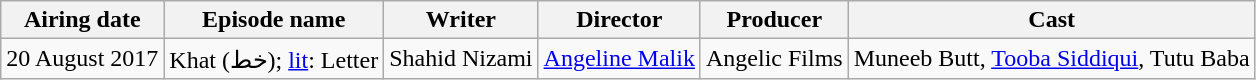<table class="wikitable plainrowheaders">
<tr>
<th>Airing date</th>
<th>Episode name</th>
<th>Writer</th>
<th>Director</th>
<th>Producer</th>
<th>Cast</th>
</tr>
<tr>
<td>20 August 2017</td>
<td>Khat (خط); <a href='#'>lit</a>: Letter</td>
<td>Shahid Nizami</td>
<td><a href='#'>Angeline Malik</a></td>
<td>Angelic Films</td>
<td>Muneeb Butt, <a href='#'>Tooba Siddiqui</a>, Tutu Baba</td>
</tr>
</table>
